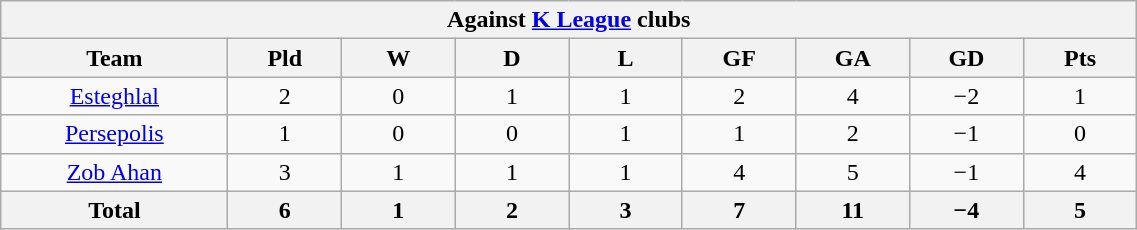<table class="wikitable" width="60%" style="text-align:center">
<tr>
<th colspan="9">Against <a href='#'>K League</a> clubs</th>
</tr>
<tr>
<th width="10%">Team</th>
<th width="5%">Pld</th>
<th width="5%">W</th>
<th width="5%">D</th>
<th width="5%">L</th>
<th width="5%">GF</th>
<th width="5%">GA</th>
<th width="5%">GD</th>
<th width="5%">Pts</th>
</tr>
<tr>
<td><a href='#'>Esteghlal</a></td>
<td>2</td>
<td>0</td>
<td>1</td>
<td>1</td>
<td>2</td>
<td>4</td>
<td>−2</td>
<td>1</td>
</tr>
<tr>
<td><a href='#'>Persepolis</a></td>
<td>1</td>
<td>0</td>
<td>0</td>
<td>1</td>
<td>1</td>
<td>2</td>
<td>−1</td>
<td>0</td>
</tr>
<tr>
<td><a href='#'>Zob Ahan</a></td>
<td>3</td>
<td>1</td>
<td>1</td>
<td>1</td>
<td>4</td>
<td>5</td>
<td>−1</td>
<td>4</td>
</tr>
<tr>
<th>Total</th>
<th>6</th>
<th>1</th>
<th>2</th>
<th>3</th>
<th>7</th>
<th>11</th>
<th>−4</th>
<th>5</th>
</tr>
</table>
